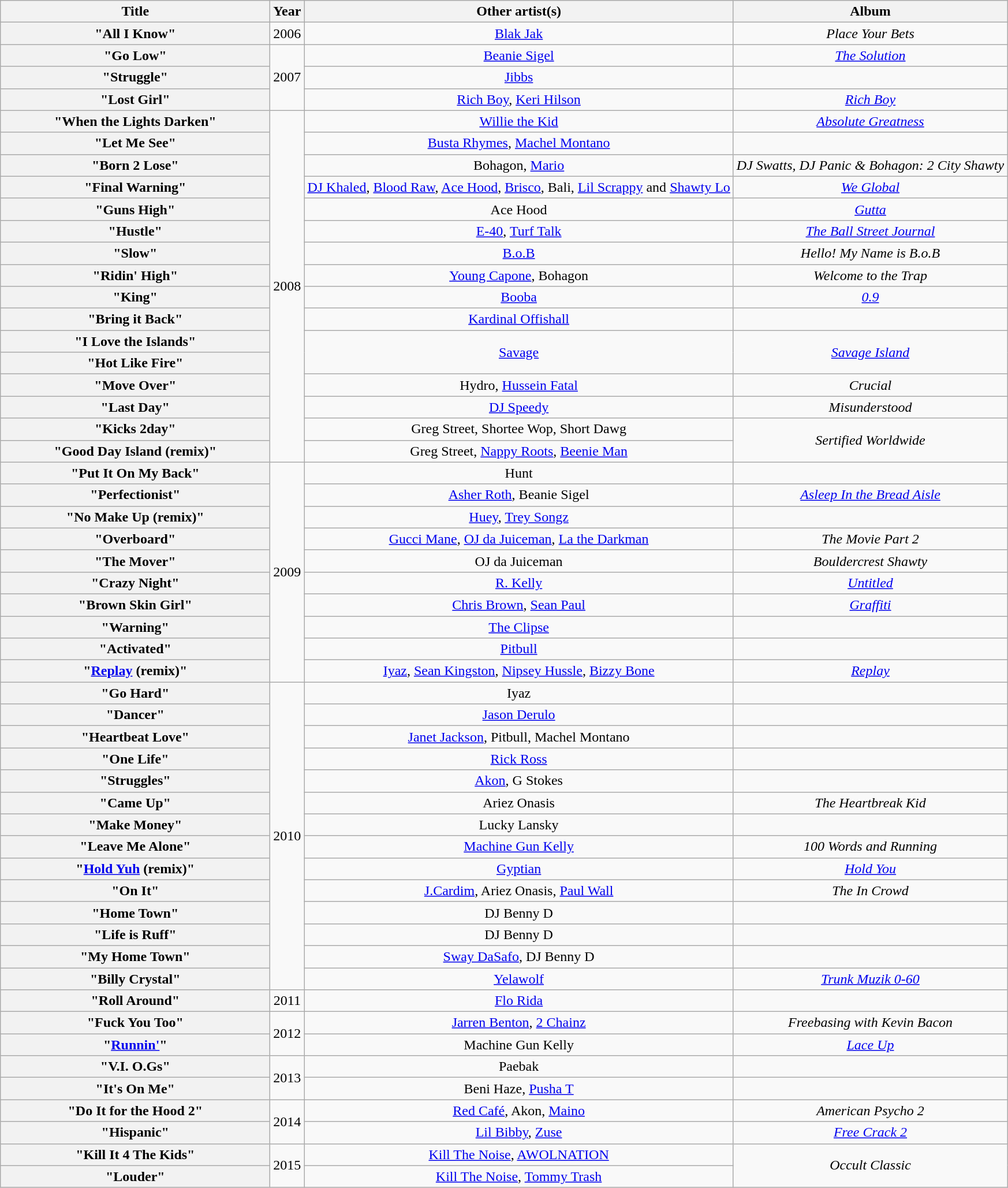<table class="wikitable plainrowheaders" style="text-align:center;">
<tr>
<th scope="col" style="width:19em;">Title</th>
<th scope="col">Year</th>
<th scope="col">Other artist(s)</th>
<th scope="col">Album</th>
</tr>
<tr>
<th scope="row">"All I Know"</th>
<td>2006</td>
<td><a href='#'>Blak Jak</a></td>
<td><em>Place Your Bets</em></td>
</tr>
<tr>
<th scope="row">"Go Low"</th>
<td rowspan="3">2007</td>
<td><a href='#'>Beanie Sigel</a></td>
<td><em><a href='#'>The Solution</a></em></td>
</tr>
<tr>
<th scope="row">"Struggle"</th>
<td><a href='#'>Jibbs</a></td>
<td></td>
</tr>
<tr>
<th scope="row">"Lost Girl"</th>
<td><a href='#'>Rich Boy</a>, <a href='#'>Keri Hilson</a></td>
<td><em><a href='#'>Rich Boy</a></em></td>
</tr>
<tr>
<th scope="row">"When the Lights Darken"</th>
<td rowspan="16">2008</td>
<td><a href='#'>Willie the Kid</a></td>
<td><em><a href='#'>Absolute Greatness</a></em></td>
</tr>
<tr>
<th scope="row">"Let Me See"</th>
<td><a href='#'>Busta Rhymes</a>, <a href='#'>Machel Montano</a></td>
<td></td>
</tr>
<tr>
<th scope="row">"Born 2 Lose"</th>
<td>Bohagon, <a href='#'>Mario</a></td>
<td><em>DJ Swatts, DJ Panic & Bohagon: 2 City Shawty</em></td>
</tr>
<tr>
<th scope="row">"Final Warning"</th>
<td><a href='#'>DJ Khaled</a>, <a href='#'>Blood Raw</a>, <a href='#'>Ace Hood</a>, <a href='#'>Brisco</a>, Bali, <a href='#'>Lil Scrappy</a> and <a href='#'>Shawty Lo</a></td>
<td><em><a href='#'>We Global</a></em></td>
</tr>
<tr>
<th scope="row">"Guns High"</th>
<td>Ace Hood</td>
<td><em><a href='#'>Gutta</a></em></td>
</tr>
<tr>
<th scope="row">"Hustle"</th>
<td><a href='#'>E-40</a>, <a href='#'>Turf Talk</a></td>
<td><em><a href='#'>The Ball Street Journal</a></em></td>
</tr>
<tr>
<th scope="row">"Slow"</th>
<td><a href='#'>B.o.B</a></td>
<td><em>Hello! My Name is B.o.B</em></td>
</tr>
<tr>
<th scope="row">"Ridin' High"</th>
<td><a href='#'>Young Capone</a>, Bohagon</td>
<td><em>Welcome to the Trap</em></td>
</tr>
<tr>
<th scope="row">"King"</th>
<td><a href='#'>Booba</a></td>
<td><em><a href='#'>0.9</a></em></td>
</tr>
<tr>
<th scope="row">"Bring it Back"</th>
<td><a href='#'>Kardinal Offishall</a></td>
<td></td>
</tr>
<tr>
<th scope="row">"I Love the Islands"</th>
<td rowspan="2"><a href='#'>Savage</a></td>
<td rowspan="2"><em><a href='#'>Savage Island</a></em></td>
</tr>
<tr>
<th scope="row">"Hot Like Fire"</th>
</tr>
<tr>
<th scope="row">"Move Over"</th>
<td>Hydro, <a href='#'>Hussein Fatal</a></td>
<td><em>Crucial</em></td>
</tr>
<tr>
<th scope="row">"Last Day"</th>
<td><a href='#'>DJ Speedy</a></td>
<td><em>Misunderstood</em></td>
</tr>
<tr>
<th scope="row">"Kicks 2day"</th>
<td>Greg Street, Shortee Wop, Short Dawg</td>
<td rowspan="2"><em>Sertified Worldwide</em></td>
</tr>
<tr>
<th scope="row">"Good Day Island (remix)"</th>
<td>Greg Street, <a href='#'>Nappy Roots</a>, <a href='#'>Beenie Man</a></td>
</tr>
<tr>
<th scope="row">"Put It On My Back"</th>
<td rowspan="10">2009</td>
<td>Hunt</td>
<td></td>
</tr>
<tr>
<th scope="row">"Perfectionist"</th>
<td><a href='#'>Asher Roth</a>, Beanie Sigel</td>
<td><em><a href='#'>Asleep In the Bread Aisle</a></em></td>
</tr>
<tr>
<th scope="row">"No Make Up (remix)"</th>
<td><a href='#'>Huey</a>, <a href='#'>Trey Songz</a></td>
<td></td>
</tr>
<tr>
<th scope="row">"Overboard"</th>
<td><a href='#'>Gucci Mane</a>, <a href='#'>OJ da Juiceman</a>, <a href='#'>La the Darkman</a></td>
<td><em>The Movie Part 2</em></td>
</tr>
<tr>
<th scope="row">"The Mover"</th>
<td>OJ da Juiceman</td>
<td><em>Bouldercrest Shawty</em></td>
</tr>
<tr>
<th scope="row">"Crazy Night"</th>
<td><a href='#'>R. Kelly</a></td>
<td><em><a href='#'>Untitled</a></em></td>
</tr>
<tr>
<th scope="row">"Brown Skin Girl"</th>
<td><a href='#'>Chris Brown</a>, <a href='#'>Sean Paul</a></td>
<td><em><a href='#'>Graffiti</a></em></td>
</tr>
<tr>
<th scope="row">"Warning"</th>
<td><a href='#'>The Clipse</a></td>
<td></td>
</tr>
<tr>
<th scope="row">"Activated"</th>
<td><a href='#'>Pitbull</a></td>
<td></td>
</tr>
<tr>
<th scope="row">"<a href='#'>Replay</a> (remix)"</th>
<td><a href='#'>Iyaz</a>, <a href='#'>Sean Kingston</a>, <a href='#'>Nipsey Hussle</a>, <a href='#'>Bizzy Bone</a></td>
<td><em><a href='#'>Replay</a></em></td>
</tr>
<tr>
<th scope="row">"Go Hard"</th>
<td rowspan="14">2010</td>
<td>Iyaz</td>
<td></td>
</tr>
<tr>
<th scope="row">"Dancer"</th>
<td><a href='#'>Jason Derulo</a></td>
<td></td>
</tr>
<tr>
<th scope="row">"Heartbeat Love"</th>
<td><a href='#'>Janet Jackson</a>, Pitbull, Machel Montano</td>
<td></td>
</tr>
<tr>
<th scope="row">"One Life"</th>
<td><a href='#'>Rick Ross</a></td>
<td></td>
</tr>
<tr>
<th scope="row">"Struggles"</th>
<td><a href='#'>Akon</a>, G Stokes</td>
<td></td>
</tr>
<tr>
<th scope="row">"Came Up"</th>
<td>Ariez Onasis</td>
<td><em>The Heartbreak Kid</em></td>
</tr>
<tr>
<th scope="row">"Make Money"</th>
<td>Lucky Lansky</td>
<td></td>
</tr>
<tr>
<th scope="row">"Leave Me Alone"</th>
<td><a href='#'>Machine Gun Kelly</a></td>
<td><em>100 Words and Running</em></td>
</tr>
<tr>
<th scope="row">"<a href='#'>Hold Yuh</a> (remix)"</th>
<td><a href='#'>Gyptian</a></td>
<td><em><a href='#'>Hold You</a></em></td>
</tr>
<tr>
<th scope="row">"On It"</th>
<td><a href='#'>J.Cardim</a>, Ariez Onasis, <a href='#'>Paul Wall</a></td>
<td><em>The In Crowd</em></td>
</tr>
<tr>
<th scope="row">"Home Town"</th>
<td>DJ Benny D</td>
<td></td>
</tr>
<tr>
<th scope="row">"Life is Ruff"</th>
<td>DJ Benny D</td>
<td></td>
</tr>
<tr>
<th scope="row">"My Home Town"</th>
<td><a href='#'>Sway DaSafo</a>, DJ Benny D</td>
<td></td>
</tr>
<tr>
<th scope="row">"Billy Crystal"</th>
<td><a href='#'>Yelawolf</a></td>
<td><em><a href='#'>Trunk Muzik 0-60</a></em></td>
</tr>
<tr>
<th scope="row">"Roll Around"</th>
<td>2011</td>
<td><a href='#'>Flo Rida</a></td>
<td></td>
</tr>
<tr>
<th scope="row">"Fuck You Too"</th>
<td rowspan="2">2012</td>
<td><a href='#'>Jarren Benton</a>, <a href='#'>2 Chainz</a></td>
<td><em>Freebasing with Kevin Bacon</em></td>
</tr>
<tr>
<th scope="row">"<a href='#'>Runnin'</a>"</th>
<td>Machine Gun Kelly</td>
<td><em><a href='#'>Lace Up</a></em></td>
</tr>
<tr>
<th scope="row">"V.I. O.Gs"</th>
<td rowspan="2">2013</td>
<td>Paebak</td>
<td></td>
</tr>
<tr>
<th scope="row">"It's On Me"</th>
<td>Beni Haze, <a href='#'>Pusha T</a></td>
<td></td>
</tr>
<tr>
<th scope="row">"Do It for the Hood 2"</th>
<td rowspan="2">2014</td>
<td><a href='#'>Red Café</a>, Akon, <a href='#'>Maino</a></td>
<td><em>American Psycho 2</em></td>
</tr>
<tr>
<th scope="row">"Hispanic"</th>
<td><a href='#'>Lil Bibby</a>, <a href='#'>Zuse</a></td>
<td><em><a href='#'>Free Crack 2</a></em></td>
</tr>
<tr>
<th scope="row">"Kill It 4 The Kids"</th>
<td rowspan="2">2015</td>
<td><a href='#'>Kill The Noise</a>, <a href='#'>AWOLNATION</a></td>
<td rowspan="2"><em>Occult Classic</em></td>
</tr>
<tr>
<th scope="row">"Louder"</th>
<td><a href='#'>Kill The Noise</a>, <a href='#'>Tommy Trash</a></td>
</tr>
</table>
